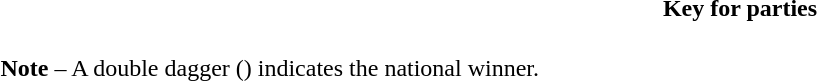<table class="toccolours" style="width:62em">
<tr>
<th>Key for parties</th>
</tr>
<tr>
<td><br>


























<strong>Note</strong> – A double dagger () indicates the national winner.</td>
</tr>
</table>
